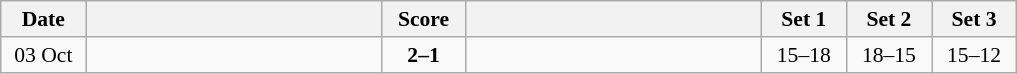<table class="wikitable" style="text-align: center; font-size:90% ">
<tr>
<th width="50">Date</th>
<th align="right" width="190"></th>
<th width="50">Score</th>
<th align="left" width="190"></th>
<th width="50">Set 1</th>
<th width="50">Set 2</th>
<th width="50">Set 3</th>
</tr>
<tr>
<td>03 Oct</td>
<td align=right><strong></strong></td>
<td align=center><strong>2–1</strong></td>
<td align=left></td>
<td>15–18</td>
<td>18–15</td>
<td>15–12</td>
</tr>
</table>
